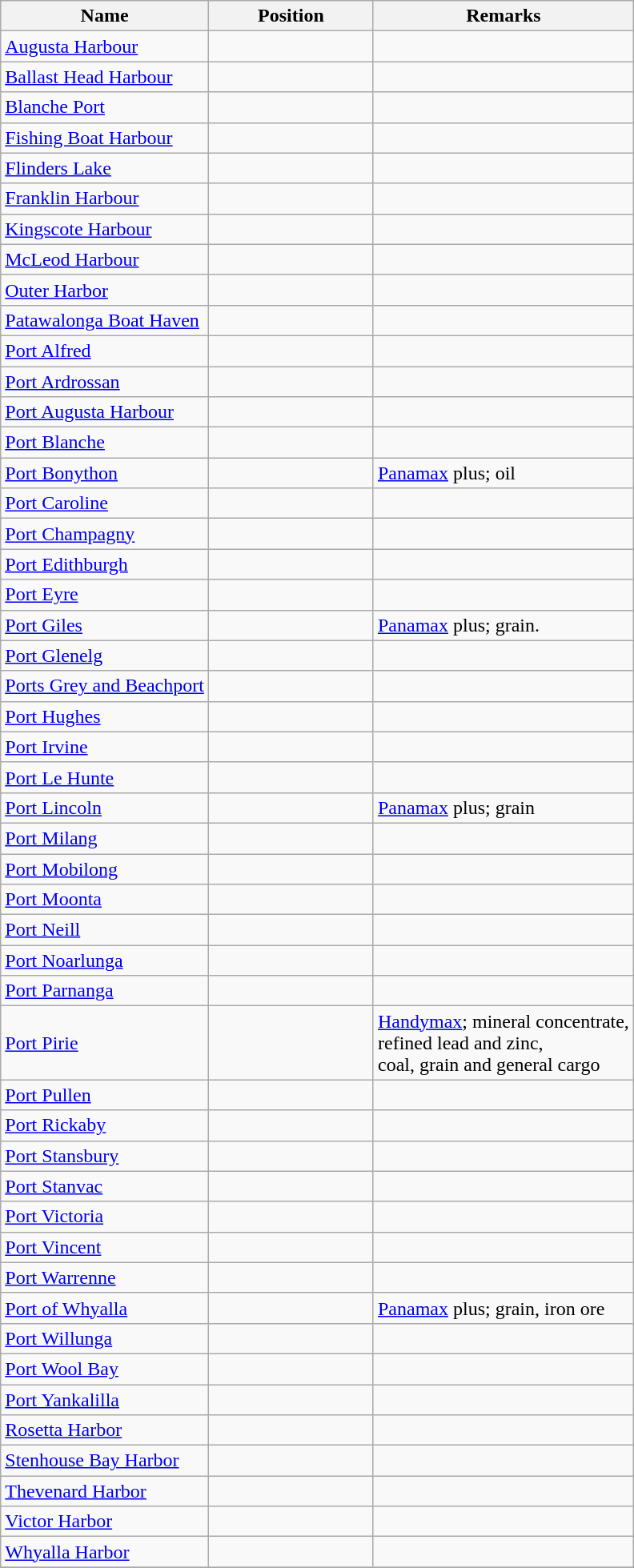<table class="wikitable">
<tr>
<th scope="col" style="min-width: 150px;">Name</th>
<th scope="col" style="min-width: 130px;">Position</th>
<th scope="col" style="min-width: 100px;">Remarks</th>
</tr>
<tr>
<td><a href='#'>Augusta Harbour</a></td>
<td></td>
<td></td>
</tr>
<tr>
<td><a href='#'>Ballast Head Harbour</a></td>
<td></td>
<td></td>
</tr>
<tr>
<td><a href='#'>Blanche Port</a></td>
<td></td>
<td></td>
</tr>
<tr>
<td><a href='#'>Fishing Boat Harbour</a></td>
<td></td>
<td></td>
</tr>
<tr>
<td><a href='#'>Flinders Lake</a></td>
<td></td>
<td></td>
</tr>
<tr>
<td><a href='#'>Franklin Harbour</a></td>
<td></td>
<td></td>
</tr>
<tr>
<td><a href='#'>Kingscote Harbour</a></td>
<td></td>
<td></td>
</tr>
<tr>
<td><a href='#'>McLeod Harbour</a></td>
<td></td>
<td></td>
</tr>
<tr>
<td><a href='#'>Outer Harbor</a></td>
<td></td>
<td></td>
</tr>
<tr>
<td><a href='#'>Patawalonga Boat Haven</a></td>
<td></td>
<td></td>
</tr>
<tr>
<td><a href='#'>Port Alfred</a></td>
<td></td>
<td></td>
</tr>
<tr>
<td><a href='#'>Port Ardrossan</a></td>
<td></td>
<td></td>
</tr>
<tr>
<td><a href='#'>Port Augusta Harbour</a></td>
<td></td>
<td></td>
</tr>
<tr>
<td><a href='#'>Port Blanche</a></td>
<td></td>
<td></td>
</tr>
<tr>
<td><a href='#'>Port Bonython</a></td>
<td></td>
<td><a href='#'>Panamax</a> plus; oil</td>
</tr>
<tr>
<td><a href='#'>Port Caroline</a></td>
<td></td>
<td></td>
</tr>
<tr>
<td><a href='#'>Port Champagny</a></td>
<td></td>
<td></td>
</tr>
<tr>
<td><a href='#'>Port Edithburgh</a></td>
<td></td>
<td></td>
</tr>
<tr>
<td><a href='#'>Port Eyre</a></td>
<td></td>
<td></td>
</tr>
<tr>
<td><a href='#'>Port Giles</a></td>
<td></td>
<td><a href='#'>Panamax</a> plus; grain.</td>
</tr>
<tr>
<td><a href='#'>Port Glenelg</a></td>
<td></td>
<td></td>
</tr>
<tr>
<td><a href='#'>Ports Grey and Beachport</a></td>
<td></td>
<td></td>
</tr>
<tr>
<td><a href='#'>Port Hughes</a></td>
<td></td>
<td></td>
</tr>
<tr>
<td><a href='#'>Port Irvine</a></td>
<td></td>
<td></td>
</tr>
<tr>
<td><a href='#'>Port Le Hunte</a></td>
<td></td>
<td></td>
</tr>
<tr>
<td><a href='#'>Port Lincoln</a></td>
<td></td>
<td><a href='#'>Panamax</a> plus; grain</td>
</tr>
<tr>
<td><a href='#'>Port Milang</a></td>
<td></td>
<td></td>
</tr>
<tr>
<td><a href='#'>Port Mobilong</a></td>
<td></td>
<td></td>
</tr>
<tr>
<td><a href='#'>Port Moonta</a></td>
<td></td>
<td></td>
</tr>
<tr>
<td><a href='#'>Port Neill</a></td>
<td></td>
<td></td>
</tr>
<tr>
<td><a href='#'>Port Noarlunga</a></td>
<td></td>
<td></td>
</tr>
<tr>
<td><a href='#'>Port Parnanga</a></td>
<td></td>
<td></td>
</tr>
<tr>
<td><a href='#'>Port Pirie</a></td>
<td></td>
<td><a href='#'>Handymax</a>; mineral concentrate,<br>refined lead and zinc,<br>coal, grain and general cargo</td>
</tr>
<tr>
<td><a href='#'>Port Pullen</a></td>
<td></td>
<td></td>
</tr>
<tr>
<td><a href='#'>Port Rickaby</a></td>
<td></td>
<td></td>
</tr>
<tr>
<td><a href='#'>Port Stansbury</a></td>
<td></td>
<td></td>
</tr>
<tr>
<td><a href='#'>Port Stanvac</a></td>
<td></td>
<td></td>
</tr>
<tr>
<td><a href='#'>Port Victoria</a></td>
<td></td>
<td></td>
</tr>
<tr>
<td><a href='#'>Port Vincent</a></td>
<td></td>
<td></td>
</tr>
<tr>
<td><a href='#'>Port Warrenne</a></td>
<td></td>
<td></td>
</tr>
<tr>
<td><a href='#'>Port of Whyalla</a></td>
<td></td>
<td><a href='#'>Panamax</a> plus; grain, iron ore</td>
</tr>
<tr>
<td><a href='#'>Port Willunga</a></td>
<td></td>
<td></td>
</tr>
<tr>
<td><a href='#'>Port Wool Bay</a></td>
<td></td>
<td></td>
</tr>
<tr>
<td><a href='#'>Port Yankalilla</a></td>
<td></td>
<td></td>
</tr>
<tr>
<td><a href='#'>Rosetta Harbor</a></td>
<td></td>
<td></td>
</tr>
<tr>
<td><a href='#'>Stenhouse Bay Harbor</a></td>
<td></td>
<td></td>
</tr>
<tr>
<td><a href='#'>Thevenard Harbor</a></td>
<td></td>
<td></td>
</tr>
<tr>
<td><a href='#'>Victor Harbor</a></td>
<td></td>
<td></td>
</tr>
<tr>
<td><a href='#'>Whyalla Harbor</a></td>
<td></td>
<td></td>
</tr>
<tr>
</tr>
</table>
